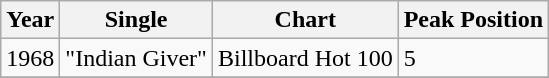<table class="wikitable">
<tr>
<th align="left">Year</th>
<th align="left">Single</th>
<th align="left">Chart</th>
<th align="left">Peak Position</th>
</tr>
<tr>
<td align="left">1968</td>
<td align="left">"Indian Giver"</td>
<td align="left">Billboard Hot 100</td>
<td align="left">5</td>
</tr>
<tr>
</tr>
</table>
